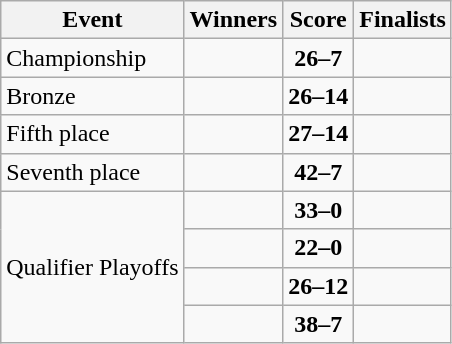<table class="wikitable">
<tr>
<th>Event</th>
<th>Winners</th>
<th>Score</th>
<th>Finalists</th>
</tr>
<tr>
<td>Championship</td>
<td><strong></strong></td>
<td align=center><strong>26–7</strong></td>
<td></td>
</tr>
<tr>
<td>Bronze</td>
<td><strong></strong></td>
<td align=center><strong>26–14</strong></td>
<td></td>
</tr>
<tr>
<td>Fifth place</td>
<td><strong></strong></td>
<td align=center><strong>27–14</strong></td>
<td></td>
</tr>
<tr>
<td>Seventh place</td>
<td><strong></strong></td>
<td align=center><strong>42–7</strong></td>
<td><strong></strong></td>
</tr>
<tr>
<td rowspan="4">Qualifier Playoffs</td>
<td><strong></strong></td>
<td align=center><strong>33–0</strong></td>
<td></td>
</tr>
<tr>
<td><strong></strong></td>
<td align="center"><strong>22–0</strong></td>
<td></td>
</tr>
<tr>
<td><strong></strong></td>
<td align="center"><strong>26–12</strong></td>
<td></td>
</tr>
<tr>
<td><strong></strong></td>
<td align="center"><strong>38–7</strong></td>
<td></td>
</tr>
</table>
